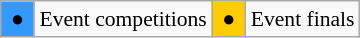<table class="wikitable" style="margin:0.5em auto; font-size:90%;position:relative;">
<tr>
<td bgcolor=#3399ff align=center> ● </td>
<td>Event competitions</td>
<td bgcolor=#ffcc00 align=center> ● </td>
<td>Event finals</td>
</tr>
</table>
